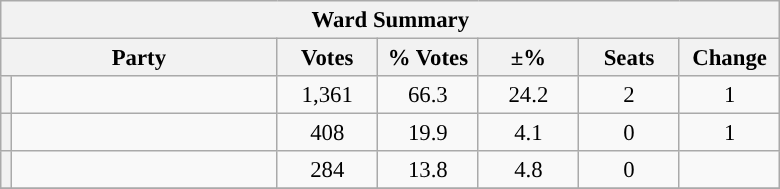<table class="wikitable" style="font-size: 95%;">
<tr>
<th colspan="7">Ward Summary</th>
</tr>
<tr>
<th colspan="2">Party</th>
<th style="width: 60px">Votes</th>
<th style="width: 60px">% Votes</th>
<th style="width: 60px">±%</th>
<th style="width: 60px">Seats</th>
<th style="width: 60px">Change</th>
</tr>
<tr>
<th style="background-color: "></th>
<td style="width: 170px"><a href='#'></a></td>
<td align="center">1,361</td>
<td align="center">66.3</td>
<td align="center">24.2</td>
<td align="center">2</td>
<td align="center">1</td>
</tr>
<tr>
<th style="background-color: "></th>
<td style="width: 170px"><a href='#'></a></td>
<td align="center">408</td>
<td align="center">19.9</td>
<td align="center">4.1</td>
<td align="center">0</td>
<td align="center">1</td>
</tr>
<tr>
<th style="background-color: "></th>
<td style="width: 170px"><a href='#'></a></td>
<td align="center">284</td>
<td align="center">13.8</td>
<td align="center">4.8</td>
<td align="center">0</td>
<td align="center"></td>
</tr>
<tr>
</tr>
</table>
